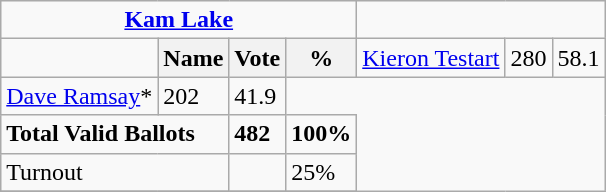<table class="wikitable">
<tr>
<td colspan=4 align=center><strong><a href='#'>Kam Lake</a></strong></td>
</tr>
<tr>
<td></td>
<th><strong>Name </strong></th>
<th><strong>Vote</strong></th>
<th><strong>%</strong><br></th>
<td><a href='#'>Kieron Testart</a></td>
<td>280</td>
<td>58.1</td>
</tr>
<tr>
<td><a href='#'>Dave Ramsay</a>*</td>
<td>202</td>
<td>41.9</td>
</tr>
<tr>
<td colspan=2><strong>Total Valid Ballots</strong></td>
<td><strong>482</strong></td>
<td><strong>100%</strong></td>
</tr>
<tr>
<td colspan=2>Turnout</td>
<td></td>
<td>25%</td>
</tr>
<tr>
</tr>
</table>
